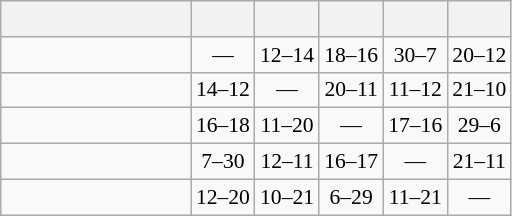<table class="wikitable" style="text-align:center; font-size:90%;">
<tr>
<th width=120> </th>
<th></th>
<th></th>
<th></th>
<th></th>
<th></th>
</tr>
<tr>
<td style="text-align:right;"></td>
<td>—</td>
<td>12–14</td>
<td>18–16</td>
<td>30–7</td>
<td>20–12</td>
</tr>
<tr>
<td style="text-align:right;"></td>
<td>14–12</td>
<td>—</td>
<td>20–11</td>
<td>11–12</td>
<td>21–10</td>
</tr>
<tr>
<td style="text-align:right;"></td>
<td>16–18</td>
<td>11–20</td>
<td>—</td>
<td>17–16</td>
<td>29–6</td>
</tr>
<tr>
<td style="text-align:right;"></td>
<td>7–30</td>
<td>12–11</td>
<td>16–17</td>
<td>—</td>
<td>21–11</td>
</tr>
<tr>
<td style="text-align:right;"></td>
<td>12–20</td>
<td>10–21</td>
<td>6–29</td>
<td>11–21</td>
<td>—</td>
</tr>
</table>
